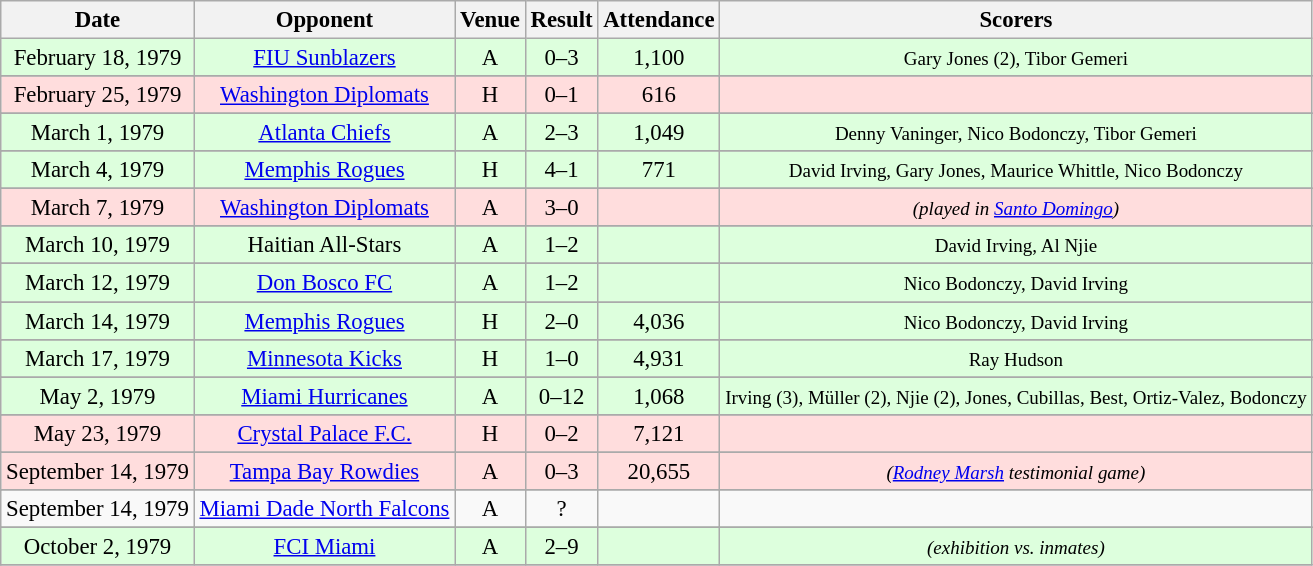<table class="wikitable" style="font-size:95%; text-align:center">
<tr>
<th>Date</th>
<th>Opponent</th>
<th>Venue</th>
<th>Result</th>
<th>Attendance</th>
<th>Scorers</th>
</tr>
<tr bgcolor="#ddffdd">
<td>February 18, 1979</td>
<td><a href='#'>FIU Sunblazers</a></td>
<td>A</td>
<td>0–3</td>
<td>1,100</td>
<td><small>Gary Jones (2), Tibor Gemeri</small></td>
</tr>
<tr>
</tr>
<tr bgcolor="#ffdddd">
<td>February 25, 1979</td>
<td><a href='#'>Washington Diplomats</a></td>
<td>H</td>
<td>0–1</td>
<td>616</td>
<td></td>
</tr>
<tr>
</tr>
<tr bgcolor="#ddffdd">
<td>March 1, 1979</td>
<td><a href='#'>Atlanta Chiefs</a></td>
<td>A</td>
<td>2–3</td>
<td>1,049</td>
<td><small>Denny Vaninger, Nico Bodonczy, Tibor Gemeri</small></td>
</tr>
<tr>
</tr>
<tr bgcolor="#ddffdd">
<td>March 4, 1979</td>
<td> <a href='#'>Memphis Rogues</a></td>
<td>H</td>
<td>4–1</td>
<td>771</td>
<td><small>David Irving, Gary Jones, Maurice Whittle, Nico Bodonczy</small></td>
</tr>
<tr>
</tr>
<tr bgcolor="#ffdddd">
<td>March 7, 1979</td>
<td><a href='#'>Washington Diplomats</a></td>
<td>A</td>
<td>3–0</td>
<td></td>
<td><small><em>(played in <a href='#'>Santo Domingo</a>) </em></small></td>
</tr>
<tr>
</tr>
<tr bgcolor="#ddffdd">
<td>March 10, 1979</td>
<td> Haitian All-Stars</td>
<td>A</td>
<td>1–2</td>
<td></td>
<td><small>David Irving, Al Njie</small></td>
</tr>
<tr>
</tr>
<tr bgcolor="#ddffdd">
<td>March 12, 1979</td>
<td> <a href='#'>Don Bosco FC</a></td>
<td>A</td>
<td>1–2</td>
<td></td>
<td><small>Nico Bodonczy, David Irving</small></td>
</tr>
<tr>
</tr>
<tr bgcolor="#ddffdd">
<td> March 14, 1979</td>
<td> <a href='#'>Memphis Rogues</a></td>
<td>H</td>
<td>2–0</td>
<td>4,036</td>
<td><small>Nico Bodonczy, David Irving</small></td>
</tr>
<tr>
</tr>
<tr bgcolor="#ddffdd">
<td> March 17, 1979</td>
<td><a href='#'>Minnesota Kicks</a></td>
<td>H</td>
<td>1–0</td>
<td>4,931</td>
<td><small>Ray Hudson</small></td>
</tr>
<tr>
</tr>
<tr bgcolor="#ddffdd">
<td> May 2, 1979</td>
<td><a href='#'>Miami Hurricanes</a></td>
<td>A</td>
<td>0–12</td>
<td>1,068</td>
<td><small>Irving (3), Müller (2), Njie (2), Jones, Cubillas, Best, Ortiz-Valez, Bodonczy</small></td>
</tr>
<tr>
</tr>
<tr bgcolor="#ffdddd">
<td>May 23, 1979</td>
<td> <a href='#'>Crystal Palace F.C.</a></td>
<td>H</td>
<td>0–2</td>
<td>7,121</td>
<td></td>
</tr>
<tr>
</tr>
<tr bgcolor="#ffdddd">
<td>September 14, 1979</td>
<td><a href='#'>Tampa Bay Rowdies</a></td>
<td>A</td>
<td>0–3</td>
<td>20,655</td>
<td><small><em>(<a href='#'>Rodney Marsh</a> testimonial game)</em></small></td>
</tr>
<tr>
</tr>
<tr>
</tr>
<tr>
<td>September 14, 1979</td>
<td><a href='#'>Miami Dade North Falcons</a></td>
<td>A</td>
<td>?</td>
<td></td>
<td></td>
</tr>
<tr>
</tr>
<tr>
</tr>
<tr bgcolor="#ddffdd">
<td>October 2, 1979</td>
<td><a href='#'>FCI Miami</a></td>
<td>A</td>
<td>2–9</td>
<td></td>
<td><small><em>(exhibition vs. inmates)</em></small></td>
</tr>
<tr>
</tr>
</table>
